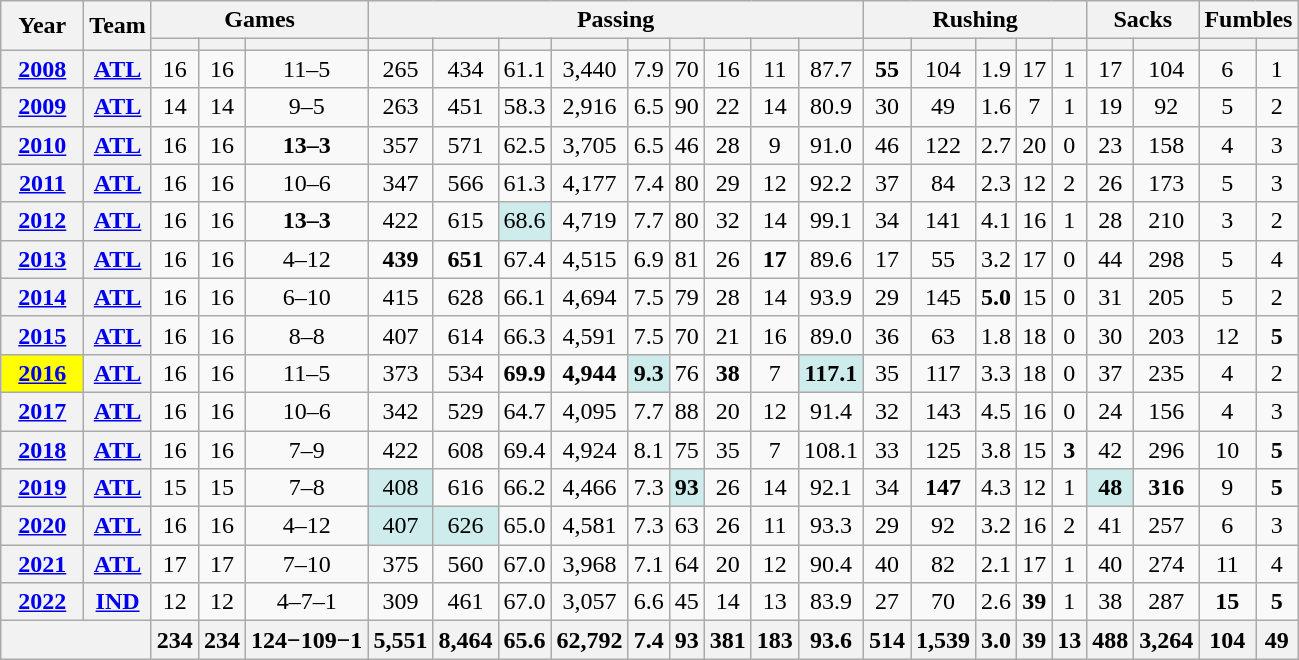<table class="wikitable" style="text-align:center;">
<tr>
<th rowspan="2">Year</th>
<th rowspan="2">Team</th>
<th colspan="3">Games</th>
<th colspan="9">Passing</th>
<th colspan="5">Rushing</th>
<th colspan="2">Sacks</th>
<th colspan="2">Fumbles</th>
</tr>
<tr>
<th></th>
<th></th>
<th></th>
<th></th>
<th></th>
<th></th>
<th></th>
<th></th>
<th></th>
<th></th>
<th></th>
<th></th>
<th></th>
<th></th>
<th></th>
<th></th>
<th></th>
<th></th>
<th></th>
<th></th>
<th></th>
</tr>
<tr>
<th><a href='#'>2008</a></th>
<th><a href='#'>ATL</a></th>
<td>16</td>
<td>16</td>
<td>11–5</td>
<td>265</td>
<td>434</td>
<td>61.1</td>
<td>3,440</td>
<td>7.9</td>
<td>70</td>
<td>16</td>
<td>11</td>
<td>87.7</td>
<td><strong>55</strong></td>
<td>104</td>
<td>1.9</td>
<td>17</td>
<td>1</td>
<td>17</td>
<td>104</td>
<td>6</td>
<td>1</td>
</tr>
<tr>
<th><a href='#'>2009</a></th>
<th><a href='#'>ATL</a></th>
<td>14</td>
<td>14</td>
<td>9–5</td>
<td>263</td>
<td>451</td>
<td>58.3</td>
<td>2,916</td>
<td>6.5</td>
<td>90</td>
<td>22</td>
<td>14</td>
<td>80.9</td>
<td>30</td>
<td>49</td>
<td>1.6</td>
<td>7</td>
<td>1</td>
<td>19</td>
<td>92</td>
<td>5</td>
<td>2</td>
</tr>
<tr>
<th><a href='#'>2010</a></th>
<th><a href='#'>ATL</a></th>
<td>16</td>
<td>16</td>
<td><strong>13–3</strong></td>
<td>357</td>
<td>571</td>
<td>62.5</td>
<td>3,705</td>
<td>6.5</td>
<td>46</td>
<td>28</td>
<td>9</td>
<td>91.0</td>
<td>46</td>
<td>122</td>
<td>2.7</td>
<td>20</td>
<td>0</td>
<td>23</td>
<td>158</td>
<td>4</td>
<td>3</td>
</tr>
<tr>
<th><a href='#'>2011</a></th>
<th><a href='#'>ATL</a></th>
<td>16</td>
<td>16</td>
<td>10–6</td>
<td>347</td>
<td>566</td>
<td>61.3</td>
<td>4,177</td>
<td>7.4</td>
<td>80</td>
<td>29</td>
<td>12</td>
<td>92.2</td>
<td>37</td>
<td>84</td>
<td>2.3</td>
<td>12</td>
<td>2</td>
<td>26</td>
<td>173</td>
<td>5</td>
<td>3</td>
</tr>
<tr>
<th><a href='#'>2012</a></th>
<th><a href='#'>ATL</a></th>
<td>16</td>
<td>16</td>
<td><strong>13–3</strong></td>
<td>422</td>
<td>615</td>
<td style="background:#cfecec;">68.6</td>
<td>4,719</td>
<td>7.7</td>
<td>80</td>
<td>32</td>
<td>14</td>
<td>99.1</td>
<td>34</td>
<td>141</td>
<td>4.1</td>
<td>16</td>
<td>1</td>
<td>28</td>
<td>210</td>
<td>3</td>
<td>2</td>
</tr>
<tr>
<th><a href='#'>2013</a></th>
<th><a href='#'>ATL</a></th>
<td>16</td>
<td>16</td>
<td>4–12</td>
<td><strong>439</strong></td>
<td><strong>651</strong></td>
<td>67.4</td>
<td>4,515</td>
<td>6.9</td>
<td>81</td>
<td>26</td>
<td><strong>17</strong></td>
<td>89.6</td>
<td>17</td>
<td>55</td>
<td>3.2</td>
<td>17</td>
<td>0</td>
<td>44</td>
<td>298</td>
<td>5</td>
<td>4</td>
</tr>
<tr>
<th><a href='#'>2014</a></th>
<th><a href='#'>ATL</a></th>
<td>16</td>
<td>16</td>
<td>6–10</td>
<td>415</td>
<td>628</td>
<td>66.1</td>
<td>4,694</td>
<td>7.5</td>
<td>79</td>
<td>28</td>
<td>14</td>
<td>93.9</td>
<td>29</td>
<td>145</td>
<td><strong>5.0</strong></td>
<td>15</td>
<td>0</td>
<td>31</td>
<td>205</td>
<td>5</td>
<td>2</td>
</tr>
<tr>
<th><a href='#'>2015</a></th>
<th><a href='#'>ATL</a></th>
<td>16</td>
<td>16</td>
<td>8–8</td>
<td>407</td>
<td>614</td>
<td>66.3</td>
<td>4,591</td>
<td>7.5</td>
<td>70</td>
<td>21</td>
<td>16</td>
<td>89.0</td>
<td>36</td>
<td>63</td>
<td>1.8</td>
<td>18</td>
<td>0</td>
<td>30</td>
<td>203</td>
<td>12</td>
<td><strong>5</strong></td>
</tr>
<tr>
<th style="background:#ffff00; width:3em;"><a href='#'>2016</a></th>
<th><a href='#'>ATL</a></th>
<td>16</td>
<td>16</td>
<td>11–5</td>
<td>373</td>
<td>534</td>
<td><strong>69.9</strong></td>
<td><strong>4,944</strong></td>
<td style="background:#cfecec;"><strong>9.3</strong></td>
<td>76</td>
<td><strong>38</strong></td>
<td>7</td>
<td style="background:#cfecec;"><strong>117.1</strong></td>
<td>35</td>
<td>117</td>
<td>3.3</td>
<td>18</td>
<td>0</td>
<td>37</td>
<td>235</td>
<td>4</td>
<td>2</td>
</tr>
<tr>
<th><a href='#'>2017</a></th>
<th><a href='#'>ATL</a></th>
<td>16</td>
<td>16</td>
<td>10–6</td>
<td>342</td>
<td>529</td>
<td>64.7</td>
<td>4,095</td>
<td>7.7</td>
<td>88</td>
<td>20</td>
<td>12</td>
<td>91.4</td>
<td>32</td>
<td>143</td>
<td>4.5</td>
<td>16</td>
<td>0</td>
<td>24</td>
<td>156</td>
<td>4</td>
<td>3</td>
</tr>
<tr>
<th><a href='#'>2018</a></th>
<th><a href='#'>ATL</a></th>
<td>16</td>
<td>16</td>
<td>7–9</td>
<td>422</td>
<td>608</td>
<td>69.4</td>
<td>4,924</td>
<td>8.1</td>
<td>75</td>
<td>35</td>
<td>7</td>
<td>108.1</td>
<td>33</td>
<td>125</td>
<td>3.8</td>
<td>15</td>
<td><strong>3</strong></td>
<td>42</td>
<td>296</td>
<td>10</td>
<td><strong>5</strong></td>
</tr>
<tr>
<th><a href='#'>2019</a></th>
<th><a href='#'>ATL</a></th>
<td>15</td>
<td>15</td>
<td>7–8</td>
<td style="background:#cfecec;">408</td>
<td>616</td>
<td>66.2</td>
<td>4,466</td>
<td>7.3</td>
<td style="background:#cfecec;"><strong>93</strong></td>
<td>26</td>
<td>14</td>
<td>92.1</td>
<td>34</td>
<td><strong>147</strong></td>
<td>4.3</td>
<td>12</td>
<td>1</td>
<td style="background:#cfecec;"><strong>48</strong></td>
<td><strong>316</strong></td>
<td>9</td>
<td><strong>5</strong></td>
</tr>
<tr>
<th><a href='#'>2020</a></th>
<th><a href='#'>ATL</a></th>
<td>16</td>
<td>16</td>
<td>4–12</td>
<td style="background:#cfecec;">407</td>
<td style="background:#cfecec;">626</td>
<td>65.0</td>
<td>4,581</td>
<td>7.3</td>
<td>63</td>
<td>26</td>
<td>11</td>
<td>93.3</td>
<td>29</td>
<td>92</td>
<td>3.2</td>
<td>16</td>
<td>2</td>
<td>41</td>
<td>257</td>
<td>6</td>
<td>3</td>
</tr>
<tr>
<th><a href='#'>2021</a></th>
<th><a href='#'>ATL</a></th>
<td>17</td>
<td>17</td>
<td>7–10</td>
<td>375</td>
<td>560</td>
<td>67.0</td>
<td>3,968</td>
<td>7.1</td>
<td>64</td>
<td>20</td>
<td>12</td>
<td>90.4</td>
<td>40</td>
<td>82</td>
<td>2.1</td>
<td>17</td>
<td>1</td>
<td>40</td>
<td>274</td>
<td>11</td>
<td>4</td>
</tr>
<tr>
<th><a href='#'>2022</a></th>
<th><a href='#'>IND</a></th>
<td>12</td>
<td>12</td>
<td>4–7–1</td>
<td>309</td>
<td>461</td>
<td>67.0</td>
<td>3,057</td>
<td>6.6</td>
<td>45</td>
<td>14</td>
<td>13</td>
<td>83.9</td>
<td>27</td>
<td>70</td>
<td>2.6</td>
<td><strong>39</strong></td>
<td>1</td>
<td>38</td>
<td>287</td>
<td><strong>15</strong></td>
<td><strong>5</strong></td>
</tr>
<tr>
<th colspan="2"></th>
<th>234</th>
<th>234</th>
<th>124−109−1</th>
<th>5,551</th>
<th>8,464</th>
<th>65.6</th>
<th>62,792</th>
<th>7.4</th>
<th>93</th>
<th>381</th>
<th>183</th>
<th>93.6</th>
<th>514</th>
<th>1,539</th>
<th>3.0</th>
<th>39</th>
<th>13</th>
<th>488</th>
<th>3,264</th>
<th>104</th>
<th>49</th>
</tr>
</table>
